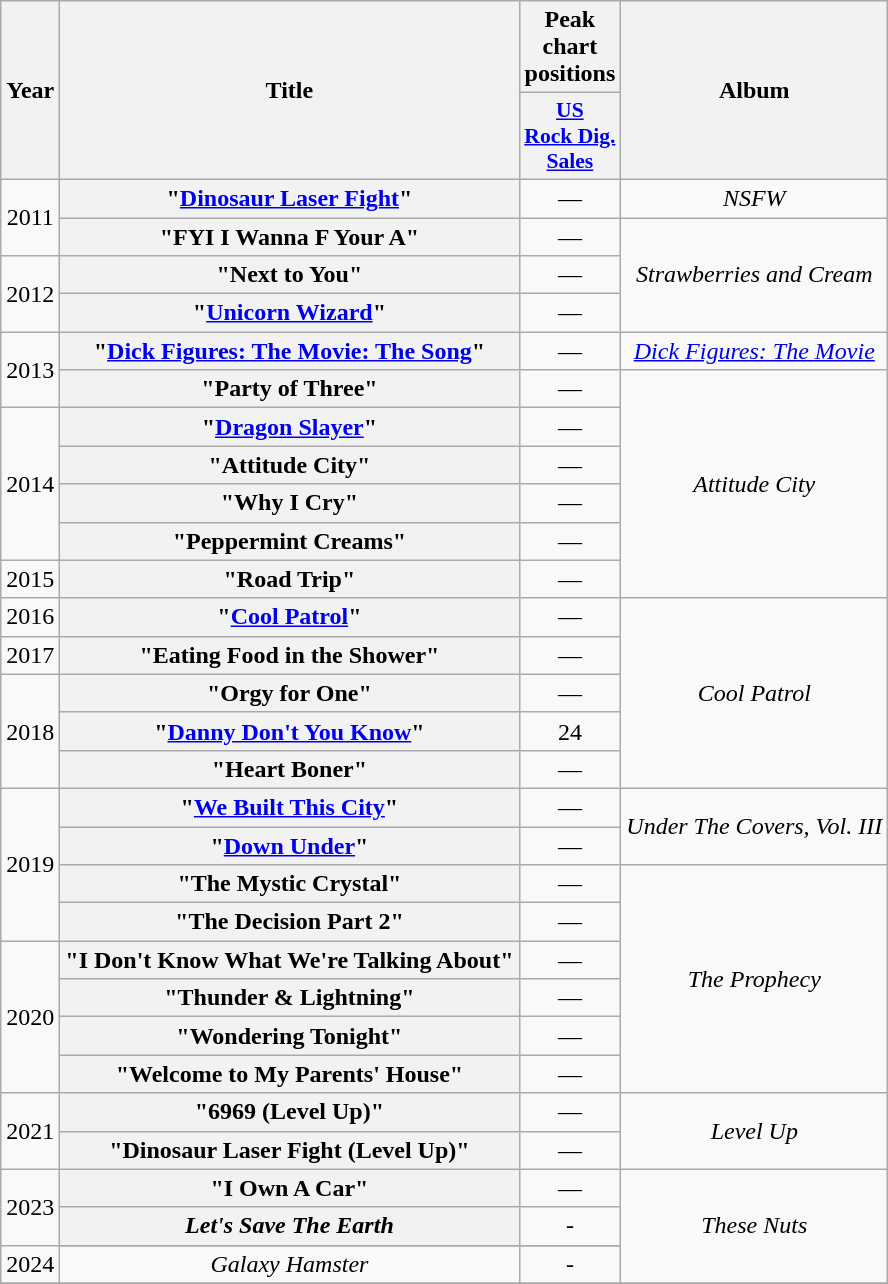<table class="wikitable plainrowheaders" style="text-align:center;">
<tr>
<th scope="col" rowspan="2">Year</th>
<th scope="col" rowspan="2">Title</th>
<th scope="col">Peak chart positions</th>
<th scope="col" rowspan="2">Album</th>
</tr>
<tr>
<th scope="col" style="width:3em;font-size:90%;"><a href='#'>US<br>Rock Dig. Sales</a><br></th>
</tr>
<tr>
<td style="text-align:center;" rowspan="2">2011</td>
<th scope="row">"<a href='#'>Dinosaur Laser Fight</a>"</th>
<td>—</td>
<td><em>NSFW</em></td>
</tr>
<tr>
<th scope="row">"FYI I Wanna F Your A"</th>
<td>—</td>
<td rowspan="3"><em>Strawberries and Cream</em></td>
</tr>
<tr>
<td style="text-align:center;" rowspan="2">2012</td>
<th scope="row">"Next to You"</th>
<td>—</td>
</tr>
<tr>
<th scope="row">"<a href='#'>Unicorn Wizard</a>"</th>
<td>—</td>
</tr>
<tr>
<td style="text-align:center;" rowspan="2">2013</td>
<th scope="row">"<a href='#'>Dick Figures: The Movie: The Song</a>"</th>
<td>—</td>
<td><em><a href='#'>Dick Figures: The Movie</a></em></td>
</tr>
<tr>
<th scope="row">"Party of Three"</th>
<td>—</td>
<td rowspan="6"><em>Attitude City</em></td>
</tr>
<tr>
<td style="text-align:center;" rowspan="4">2014</td>
<th scope="row">"<a href='#'>Dragon Slayer</a>"</th>
<td>—</td>
</tr>
<tr>
<th scope="row">"Attitude City"</th>
<td>—</td>
</tr>
<tr>
<th scope="row">"Why I Cry"</th>
<td>—</td>
</tr>
<tr>
<th scope="row">"Peppermint Creams"</th>
<td>—</td>
</tr>
<tr>
<td style="text-align:center;" rowspan="1">2015</td>
<th scope="row">"Road Trip"</th>
<td>—</td>
</tr>
<tr>
<td style="text-align:center;" rowspan="1">2016</td>
<th scope="row">"<a href='#'>Cool Patrol</a>"</th>
<td>—</td>
<td rowspan="5"><em>Cool Patrol</em></td>
</tr>
<tr>
<td style="text-align:center;" rowspan="1">2017</td>
<th scope="row">"Eating Food in the Shower"</th>
<td>—</td>
</tr>
<tr>
<td style="text-align:center;" rowspan="3">2018</td>
<th scope="row">"Orgy for One"</th>
<td>—</td>
</tr>
<tr>
<th scope="row">"<a href='#'>Danny Don't You Know</a>"</th>
<td>24</td>
</tr>
<tr>
<th scope="row">"Heart Boner"</th>
<td>—</td>
</tr>
<tr>
<td style="text-align:center;" rowspan="4">2019</td>
<th scope="row">"<a href='#'>We Built This City</a>"</th>
<td>—</td>
<td rowspan="2"><em>Under The Covers, Vol. III</em></td>
</tr>
<tr>
<th scope="row">"<a href='#'>Down Under</a>"</th>
<td>—</td>
</tr>
<tr>
<th scope="row">"The Mystic Crystal"</th>
<td>—</td>
<td rowspan="6"><em>The Prophecy</em></td>
</tr>
<tr>
<th scope="row">"The Decision Part 2"</th>
<td>—</td>
</tr>
<tr>
<td rowspan="4" style="text-align:center;">2020</td>
<th scope="row">"I Don't Know What We're Talking About"</th>
<td>—</td>
</tr>
<tr>
<th scope="row">"Thunder & Lightning"</th>
<td>—</td>
</tr>
<tr>
<th scope="row">"Wondering Tonight"</th>
<td>—</td>
</tr>
<tr>
<th scope="row">"Welcome to My Parents' House"</th>
<td>—</td>
</tr>
<tr>
<td rowspan="2" style="text-align:center;">2021</td>
<th scope="row">"6969 (Level Up)"</th>
<td>—</td>
<td rowspan="2"><em>Level Up</em></td>
</tr>
<tr>
<th scope="row">"Dinosaur Laser Fight (Level Up)"</th>
<td>—</td>
</tr>
<tr>
<td rowspan="2" style="text-align:center;">2023</td>
<th scope="row">"I Own A Car"</th>
<td>—</td>
<td rowspan="4"><em>These Nuts</em></td>
</tr>
<tr>
<th scope="row"><em>Let's Save The Earth</em></th>
<td>-</td>
</tr>
<tr>
<td rowspan="2" style="text-align:center;">2024</td>
</tr>
<tr>
<td scope="row"><em>Galaxy Hamster</em></td>
<td>-</td>
</tr>
<tr>
</tr>
</table>
